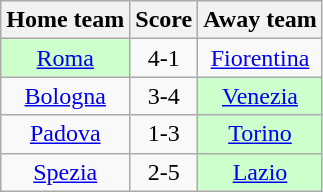<table class="wikitable" style="text-align: center">
<tr>
<th>Home team</th>
<th>Score</th>
<th>Away team</th>
</tr>
<tr>
<td bgcolor="ccffcc"><a href='#'>Roma</a></td>
<td>4-1</td>
<td><a href='#'>Fiorentina</a></td>
</tr>
<tr>
<td><a href='#'>Bologna</a></td>
<td>3-4</td>
<td bgcolor="ccffcc"><a href='#'>Venezia</a></td>
</tr>
<tr>
<td><a href='#'>Padova</a></td>
<td>1-3</td>
<td bgcolor="ccffcc"><a href='#'>Torino</a></td>
</tr>
<tr>
<td><a href='#'>Spezia</a></td>
<td>2-5</td>
<td bgcolor="ccffcc"><a href='#'>Lazio</a></td>
</tr>
</table>
